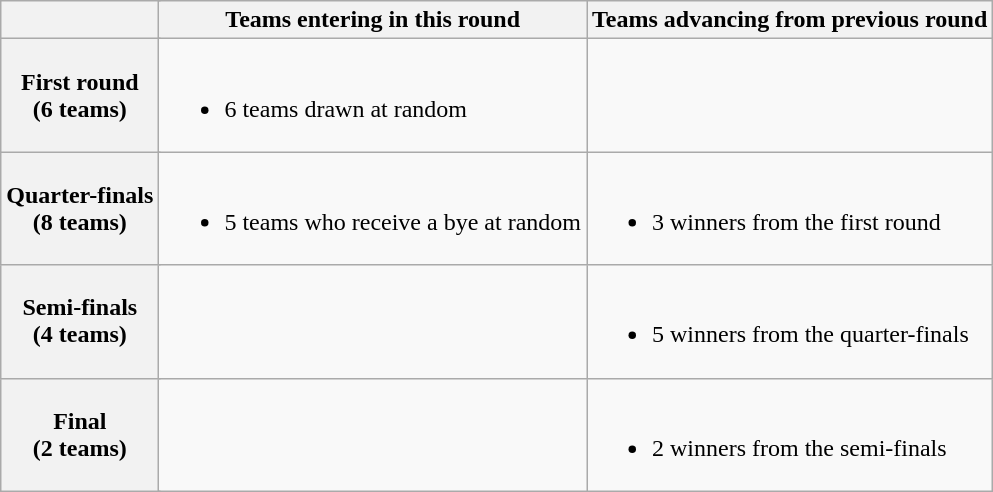<table class="wikitable">
<tr>
<th colspan=2></th>
<th>Teams entering in this round</th>
<th>Teams advancing from previous round</th>
</tr>
<tr>
<th colspan=2>First round<br>(6 teams)</th>
<td><br><ul><li>6 teams drawn at random</li></ul></td>
<td></td>
</tr>
<tr>
<th colspan=2>Quarter-finals<br>(8 teams)</th>
<td><br><ul><li>5 teams who receive a bye at random</li></ul></td>
<td><br><ul><li>3 winners from the first round</li></ul></td>
</tr>
<tr>
<th colspan=2>Semi-finals<br>(4 teams)</th>
<td></td>
<td><br><ul><li>5 winners from the quarter-finals</li></ul></td>
</tr>
<tr>
<th colspan=2>Final<br>(2 teams)</th>
<td></td>
<td><br><ul><li>2 winners from the semi-finals</li></ul></td>
</tr>
</table>
